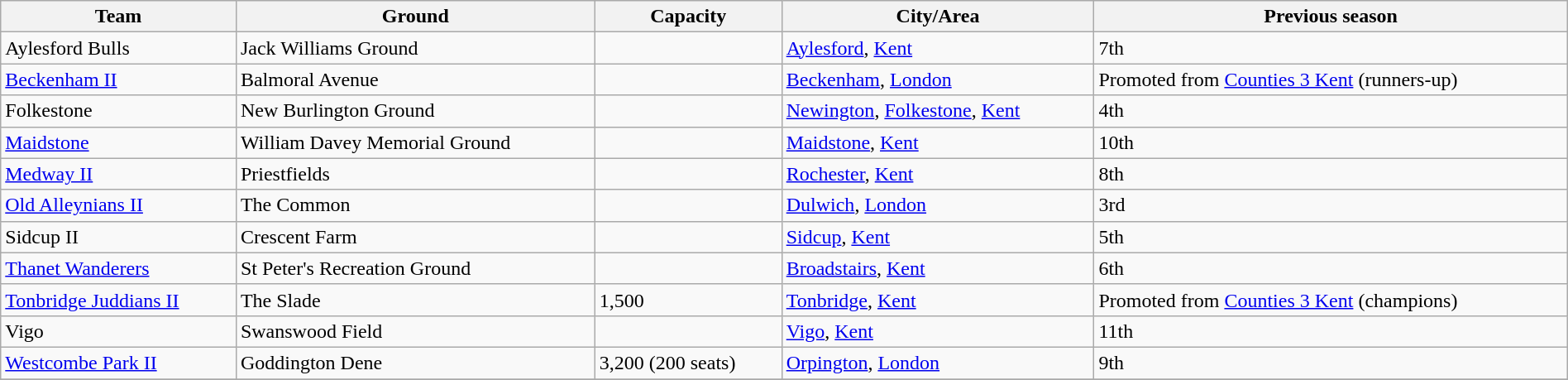<table class="wikitable sortable" width=100%>
<tr>
<th>Team</th>
<th>Ground</th>
<th>Capacity</th>
<th>City/Area</th>
<th>Previous season</th>
</tr>
<tr>
<td>Aylesford Bulls</td>
<td>Jack Williams Ground</td>
<td></td>
<td><a href='#'>Aylesford</a>, <a href='#'>Kent</a></td>
<td>7th</td>
</tr>
<tr>
<td><a href='#'>Beckenham II</a></td>
<td>Balmoral Avenue</td>
<td></td>
<td><a href='#'>Beckenham</a>, <a href='#'>London</a></td>
<td>Promoted from <a href='#'>Counties 3 Kent</a> (runners-up)</td>
</tr>
<tr>
<td>Folkestone</td>
<td>New Burlington Ground</td>
<td></td>
<td><a href='#'>Newington</a>, <a href='#'>Folkestone</a>, <a href='#'>Kent</a></td>
<td>4th</td>
</tr>
<tr>
<td><a href='#'>Maidstone</a></td>
<td>William Davey Memorial Ground</td>
<td></td>
<td><a href='#'>Maidstone</a>, <a href='#'>Kent</a></td>
<td>10th</td>
</tr>
<tr>
<td><a href='#'>Medway II</a></td>
<td>Priestfields</td>
<td></td>
<td><a href='#'>Rochester</a>, <a href='#'>Kent</a></td>
<td>8th</td>
</tr>
<tr>
<td><a href='#'>Old Alleynians II</a></td>
<td>The Common</td>
<td></td>
<td><a href='#'>Dulwich</a>, <a href='#'>London</a></td>
<td>3rd</td>
</tr>
<tr>
<td>Sidcup II</td>
<td>Crescent Farm</td>
<td></td>
<td><a href='#'>Sidcup</a>, <a href='#'>Kent</a></td>
<td>5th</td>
</tr>
<tr>
<td><a href='#'>Thanet Wanderers</a></td>
<td>St Peter's Recreation Ground</td>
<td></td>
<td><a href='#'>Broadstairs</a>, <a href='#'>Kent</a></td>
<td>6th</td>
</tr>
<tr>
<td><a href='#'>Tonbridge Juddians II</a></td>
<td>The Slade</td>
<td>1,500</td>
<td><a href='#'>Tonbridge</a>, <a href='#'>Kent</a></td>
<td>Promoted from <a href='#'>Counties 3 Kent</a> (champions)</td>
</tr>
<tr>
<td>Vigo</td>
<td>Swanswood Field</td>
<td></td>
<td><a href='#'>Vigo</a>, <a href='#'>Kent</a></td>
<td>11th</td>
</tr>
<tr>
<td><a href='#'>Westcombe Park II</a></td>
<td>Goddington Dene</td>
<td>3,200 (200 seats)</td>
<td><a href='#'>Orpington</a>, <a href='#'>London</a></td>
<td>9th</td>
</tr>
<tr>
</tr>
</table>
